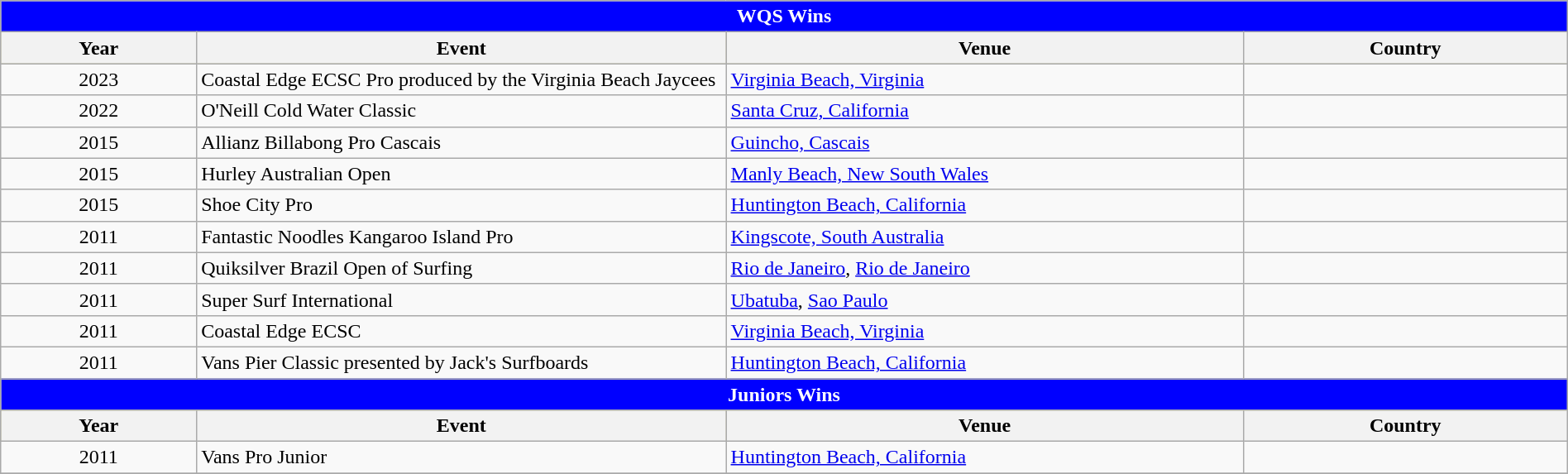<table class="wikitable" style="width:100%;">
<tr>
<td colspan=4; style="background: blue; color: white" align="center"><strong>WQS Wins</strong></td>
</tr>
<tr bgcolor=#bdb76b>
<th>Year</th>
<th width=   33.8%>Event</th>
<th width=     33%>Venue</th>
<th>Country</th>
</tr>
<tr>
<td style=text-align:center>2023</td>
<td>Coastal Edge ECSC Pro produced by the Virginia Beach Jaycees</td>
<td><a href='#'>Virginia Beach, Virginia</a></td>
<td></td>
</tr>
<tr>
<td style=text-align:center>2022</td>
<td>O'Neill Cold Water Classic</td>
<td><a href='#'>Santa Cruz, California</a></td>
<td></td>
</tr>
<tr>
<td style=text-align:center>2015</td>
<td>Allianz Billabong Pro Cascais</td>
<td><a href='#'>Guincho, Cascais</a></td>
<td></td>
</tr>
<tr>
<td style=text-align:center>2015</td>
<td>Hurley Australian Open</td>
<td><a href='#'>Manly Beach, New South Wales</a></td>
<td></td>
</tr>
<tr>
<td style=text-align:center>2015</td>
<td>Shoe City Pro</td>
<td><a href='#'>Huntington Beach, California</a></td>
<td></td>
</tr>
<tr>
<td style=text-align:center>2011</td>
<td>Fantastic Noodles Kangaroo Island Pro</td>
<td><a href='#'>Kingscote, South Australia</a></td>
<td></td>
</tr>
<tr>
<td style=text-align:center>2011</td>
<td>Quiksilver Brazil Open of Surfing</td>
<td><a href='#'>Rio de Janeiro</a>, <a href='#'>Rio de Janeiro</a></td>
<td></td>
</tr>
<tr>
<td style=text-align:center>2011</td>
<td>Super Surf International</td>
<td><a href='#'>Ubatuba</a>, <a href='#'>Sao Paulo</a></td>
<td></td>
</tr>
<tr>
<td style=text-align:center>2011</td>
<td>Coastal Edge ECSC</td>
<td><a href='#'>Virginia Beach, Virginia</a></td>
<td></td>
</tr>
<tr>
<td style=text-align:center>2011</td>
<td>Vans Pier Classic presented by Jack's Surfboards</td>
<td><a href='#'>Huntington Beach, California</a></td>
<td></td>
</tr>
<tr>
<td colspan=4; style="background: blue; color: white" align="center"><strong>Juniors Wins</strong></td>
</tr>
<tr bgcolor=#bdb76b>
<th>Year</th>
<th width=   33.8%>Event</th>
<th width=     33%>Venue</th>
<th>Country</th>
</tr>
<tr>
<td style=text-align:center>2011</td>
<td>Vans Pro Junior</td>
<td><a href='#'>Huntington Beach, California</a></td>
<td></td>
</tr>
<tr>
</tr>
</table>
